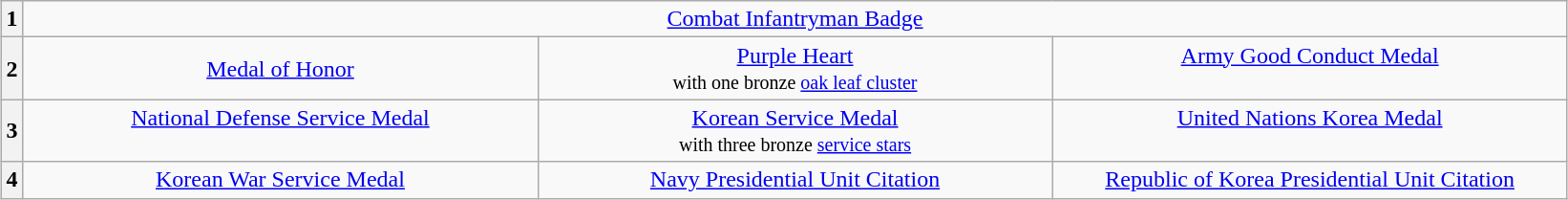<table class="wikitable" style="margin:1em auto; text-align:center;">
<tr>
<th>1</th>
<td colspan="6" style="text-align: center"><a href='#'>Combat Infantryman Badge</a></td>
</tr>
<tr>
<th>2</th>
<td colspan="2" style="text-align: center"><a href='#'>Medal of Honor</a></td>
<td colspan="2" style="text-align: center"><a href='#'>Purple Heart</a><br><small>with one bronze <a href='#'>oak leaf cluster</a></small></td>
<td colspan="2" style="text-align: center; vertical-align: top"><a href='#'>Army Good Conduct Medal</a></td>
</tr>
<tr>
<th>3</th>
<td colspan="2" style="text-align: center; vertical-align: top"><a href='#'>National Defense Service Medal</a></td>
<td colspan="2" style="text-align: center; vertical-align: top"><a href='#'>Korean Service Medal</a><br><small>with three bronze <a href='#'>service stars</a></small></td>
<td colspan="2" style="text-align: center; vertical-align: top"><a href='#'>United Nations Korea Medal</a></td>
</tr>
<tr>
<th>4</th>
<td colspan="2" style="text-align: center; vertical-align: top; width: 22em"><a href='#'>Korean War Service Medal</a></td>
<td colspan="2" style="text-align: center; vertical-align: top; width: 22em"><a href='#'>Navy Presidential Unit Citation</a></td>
<td colspan="2" style="text-align: center; vertical-align: top; width: 22em"><a href='#'>Republic of Korea Presidential Unit Citation</a></td>
</tr>
</table>
